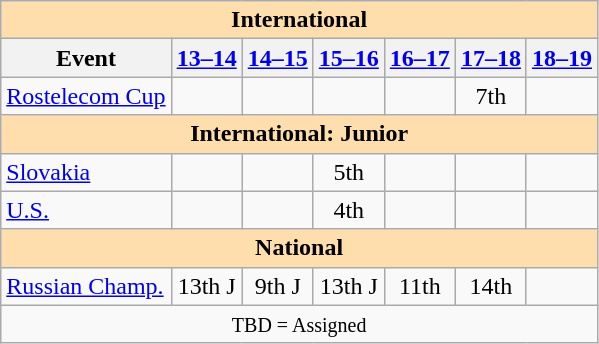<table class="wikitable" style="text-align:center">
<tr>
<th style="background-color: #ffdead; " colspan=7 align=center>International</th>
</tr>
<tr>
<th>Event</th>
<th><a href='#'>13–14</a></th>
<th><a href='#'>14–15</a></th>
<th><a href='#'>15–16</a></th>
<th><a href='#'>16–17</a></th>
<th><a href='#'>17–18</a></th>
<th><a href='#'>18–19</a></th>
</tr>
<tr>
<td align=left> <a href='#'>Rostelecom Cup</a></td>
<td></td>
<td></td>
<td></td>
<td></td>
<td>7th</td>
<td></td>
</tr>
<tr>
<th style="background-color: #ffdead; " colspan=7 align=center>International: Junior</th>
</tr>
<tr>
<td align=left> <a href='#'>Slovakia</a></td>
<td></td>
<td></td>
<td>5th</td>
<td></td>
<td></td>
<td></td>
</tr>
<tr>
<td align=left> <a href='#'>U.S.</a></td>
<td></td>
<td></td>
<td>4th</td>
<td></td>
<td></td>
<td></td>
</tr>
<tr>
<th style="background-color: #ffdead; " colspan=7 align=center>National</th>
</tr>
<tr>
<td align=left><a href='#'>Russian Champ.</a></td>
<td>13th J</td>
<td>9th J</td>
<td>13th J</td>
<td>11th</td>
<td>14th</td>
<td></td>
</tr>
<tr>
<td colspan=7 align=center><small> TBD = Assigned </small></td>
</tr>
</table>
